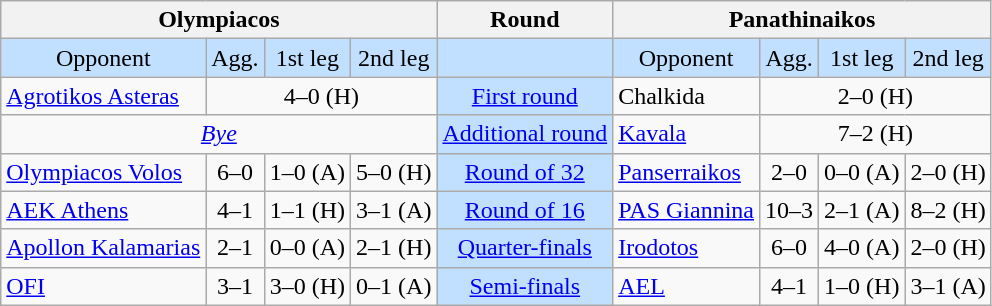<table class="wikitable" style="text-align:center">
<tr>
<th colspan="4">Olympiacos</th>
<th>Round</th>
<th colspan="4">Panathinaikos</th>
</tr>
<tr style="background:#C1E0FF">
<td>Opponent</td>
<td>Agg.</td>
<td>1st leg</td>
<td>2nd leg</td>
<td></td>
<td>Opponent</td>
<td>Agg.</td>
<td>1st leg</td>
<td>2nd leg</td>
</tr>
<tr>
<td style="text-align:left"><a href='#'>Agrotikos Asteras</a></td>
<td colspan="3">4–0 (H)</td>
<td style="background:#C1E0FF"><a href='#'>First round</a></td>
<td style="text-align:left">Chalkida</td>
<td colspan="3">2–0 (H)</td>
</tr>
<tr>
<td colspan="4"><em><a href='#'>Bye</a></em></td>
<td style="background:#C1E0FF"><a href='#'>Additional round</a></td>
<td style="text-align:left"><a href='#'>Kavala</a></td>
<td colspan="3">7–2 (H)</td>
</tr>
<tr>
<td style="text-align:left"><a href='#'>Olympiacos Volos</a></td>
<td>6–0</td>
<td>1–0 (A)</td>
<td>5–0 (H)</td>
<td style="background:#C1E0FF"><a href='#'>Round of 32</a></td>
<td style="text-align:left"><a href='#'>Panserraikos</a></td>
<td>2–0</td>
<td>0–0 (A)</td>
<td>2–0 (H)</td>
</tr>
<tr>
<td style="text-align:left"><a href='#'>AEK Athens</a></td>
<td>4–1</td>
<td>1–1 (H)</td>
<td>3–1 (A)</td>
<td style="background:#C1E0FF"><a href='#'>Round of 16</a></td>
<td style="text-align:left"><a href='#'>PAS Giannina</a></td>
<td>10–3</td>
<td>2–1 (A)</td>
<td>8–2 (H)</td>
</tr>
<tr>
<td style="text-align:left"><a href='#'>Apollon Kalamarias</a></td>
<td>2–1</td>
<td>0–0 (A)</td>
<td>2–1 (H)</td>
<td style="background:#C1E0FF"><a href='#'>Quarter-finals</a></td>
<td style="text-align:left"><a href='#'>Irodotos</a></td>
<td>6–0</td>
<td>4–0 (A)</td>
<td>2–0 (H)</td>
</tr>
<tr>
<td style="text-align:left"><a href='#'>OFI</a></td>
<td>3–1</td>
<td>3–0 (H)</td>
<td>0–1 (A)</td>
<td style="background:#C1E0FF"><a href='#'>Semi-finals</a></td>
<td style="text-align:left"><a href='#'>AEL</a></td>
<td>4–1</td>
<td>1–0 (H)</td>
<td>3–1 (A)</td>
</tr>
</table>
